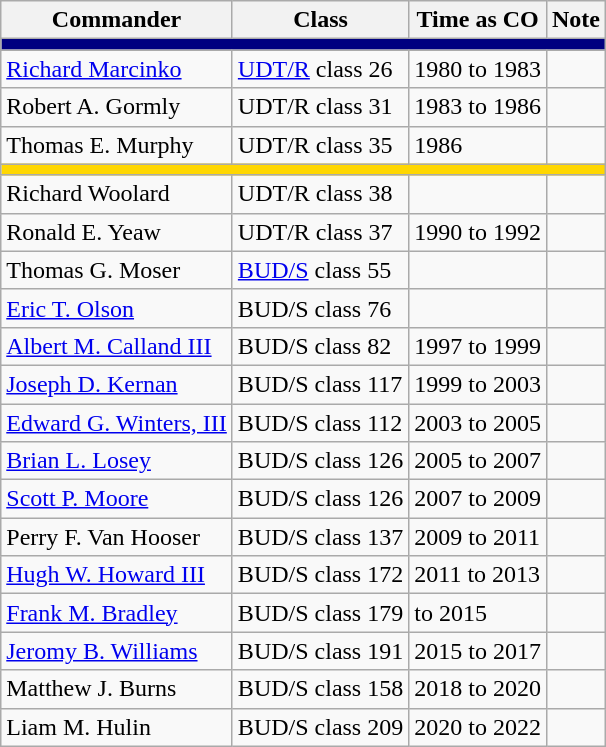<table class="wikitable">
<tr>
<th>Commander</th>
<th>Class</th>
<th>Time as CO</th>
<th>Note</th>
</tr>
<tr>
<td style="background: #000080" colspan="4";></td>
</tr>
<tr>
<td><a href='#'>Richard Marcinko</a></td>
<td><a href='#'>UDT/R</a> class 26</td>
<td>1980 to 1983</td>
<td></td>
</tr>
<tr>
<td>Robert A. Gormly</td>
<td>UDT/R class 31</td>
<td>1983 to 1986</td>
<td></td>
</tr>
<tr>
<td>Thomas E. Murphy</td>
<td>UDT/R class 35</td>
<td>1986 </td>
<td></td>
</tr>
<tr>
<td style="background: #ffd700" colspan="4"></td>
</tr>
<tr>
<td>Richard Woolard</td>
<td>UDT/R class 38</td>
<td></td>
<td></td>
</tr>
<tr>
<td>Ronald E. Yeaw</td>
<td>UDT/R class 37</td>
<td>1990 to 1992</td>
<td></td>
</tr>
<tr>
<td>Thomas G. Moser</td>
<td><a href='#'>BUD/S</a> class 55</td>
<td></td>
<td></td>
</tr>
<tr>
<td><a href='#'>Eric T. Olson</a></td>
<td>BUD/S class 76</td>
<td></td>
<td></td>
</tr>
<tr>
<td><a href='#'>Albert M. Calland III</a></td>
<td>BUD/S class 82</td>
<td>1997 to 1999</td>
<td></td>
</tr>
<tr>
<td><a href='#'>Joseph D. Kernan</a></td>
<td>BUD/S class 117</td>
<td>1999 to 2003</td>
<td></td>
</tr>
<tr>
<td><a href='#'>Edward G. Winters, III</a></td>
<td>BUD/S class 112</td>
<td>2003 to 2005</td>
<td></td>
</tr>
<tr>
<td><a href='#'>Brian L. Losey</a></td>
<td>BUD/S class 126</td>
<td>2005 to 2007</td>
<td></td>
</tr>
<tr>
<td><a href='#'>Scott P. Moore</a></td>
<td>BUD/S class 126</td>
<td>2007 to 2009</td>
<td></td>
</tr>
<tr>
<td>Perry F. Van Hooser</td>
<td>BUD/S class 137</td>
<td>2009 to 2011</td>
<td></td>
</tr>
<tr>
<td><a href='#'>Hugh W. Howard III</a></td>
<td>BUD/S class 172</td>
<td>2011 to 2013</td>
<td></td>
</tr>
<tr>
<td><a href='#'>Frank M. Bradley</a></td>
<td>BUD/S class 179</td>
<td> to 2015</td>
<td></td>
</tr>
<tr>
<td><a href='#'>Jeromy B. Williams</a></td>
<td>BUD/S class 191</td>
<td>2015 to 2017</td>
<td></td>
</tr>
<tr>
<td>Matthew J. Burns</td>
<td>BUD/S class 158</td>
<td>2018 to 2020</td>
<td></td>
</tr>
<tr>
<td>Liam M. Hulin</td>
<td>BUD/S class 209</td>
<td>2020 to 2022</td>
<td></td>
</tr>
</table>
